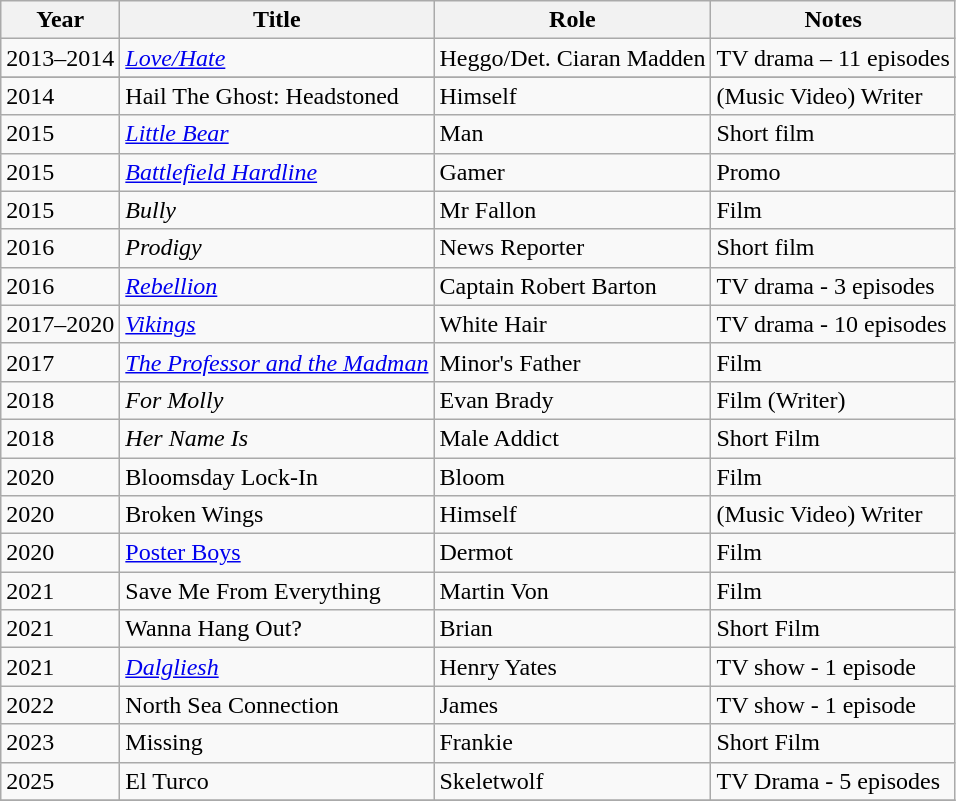<table class="wikitable sortable">
<tr>
<th>Year</th>
<th>Title</th>
<th>Role</th>
<th class = "unsortable">Notes</th>
</tr>
<tr>
<td>2013–2014</td>
<td><em><a href='#'>Love/Hate</a></em></td>
<td>Heggo/Det. Ciaran Madden</td>
<td>TV drama – 11 episodes</td>
</tr>
<tr>
</tr>
<tr>
<td>2014</td>
<td>Hail The Ghost: Headstoned</td>
<td>Himself</td>
<td>(Music Video) Writer</td>
</tr>
<tr>
<td>2015</td>
<td><em><a href='#'>Little Bear</a></em></td>
<td>Man</td>
<td>Short film</td>
</tr>
<tr>
<td>2015</td>
<td><em><a href='#'>Battlefield Hardline</a></em></td>
<td>Gamer</td>
<td>Promo</td>
</tr>
<tr>
<td>2015</td>
<td><em>Bully</em></td>
<td>Mr Fallon</td>
<td>Film</td>
</tr>
<tr>
<td>2016</td>
<td><em> Prodigy </em></td>
<td>News Reporter</td>
<td>Short film</td>
</tr>
<tr>
<td>2016</td>
<td><em><a href='#'>Rebellion</a></em></td>
<td>Captain Robert Barton</td>
<td>TV drama - 3 episodes</td>
</tr>
<tr>
<td>2017–2020</td>
<td><em><a href='#'>Vikings</a></em></td>
<td>White Hair</td>
<td>TV drama - 10 episodes</td>
</tr>
<tr>
<td>2017</td>
<td><em><a href='#'>The Professor and the Madman</a></em></td>
<td>Minor's Father</td>
<td>Film</td>
</tr>
<tr>
<td>2018</td>
<td><em>For Molly</em></td>
<td>Evan Brady</td>
<td>Film (Writer)</td>
</tr>
<tr>
<td>2018</td>
<td><em>Her Name Is</em></td>
<td>Male Addict</td>
<td>Short Film</td>
</tr>
<tr>
<td>2020</td>
<td>Bloomsday Lock-In </td>
<td>Bloom</td>
<td>Film</td>
</tr>
<tr>
<td>2020</td>
<td>Broken Wings</td>
<td>Himself</td>
<td>(Music Video) Writer</td>
</tr>
<tr>
<td>2020</td>
<td><a href='#'>Poster Boys</a></td>
<td>Dermot</td>
<td>Film</td>
</tr>
<tr>
<td>2021</td>
<td>Save Me From Everything</td>
<td>Martin Von</td>
<td>Film</td>
</tr>
<tr>
<td>2021</td>
<td>Wanna Hang Out?</td>
<td>Brian</td>
<td>Short Film</td>
</tr>
<tr>
<td>2021</td>
<td><em><a href='#'>Dalgliesh</a></em></td>
<td>Henry Yates</td>
<td>TV show - 1 episode</td>
</tr>
<tr>
<td>2022</td>
<td>North Sea Connection</td>
<td>James</td>
<td>TV show - 1 episode</td>
</tr>
<tr>
<td>2023</td>
<td>Missing</td>
<td>Frankie</td>
<td>Short Film</td>
</tr>
<tr>
<td>2025</td>
<td>El Turco</td>
<td>Skeletwolf</td>
<td>TV Drama - 5 episodes</td>
</tr>
<tr>
</tr>
</table>
